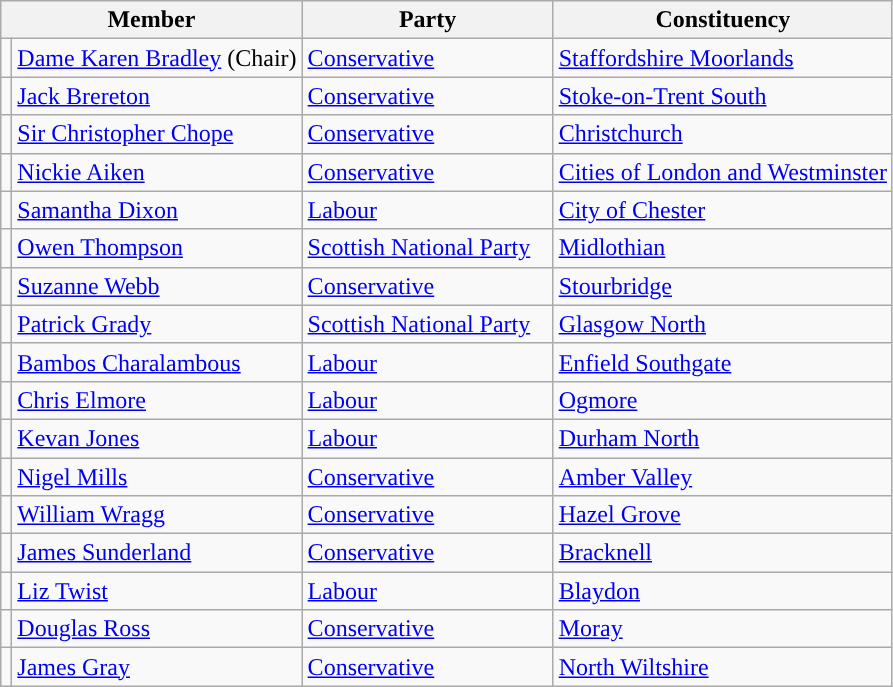<table class="wikitable">
<tr>
<th colspan="2" width="160px" valign="top">Member</th>
<th width="160px" valign="top">Party</th>
<th valign="top">Constituency</th>
</tr>
<tr>
<td style="color:inherit;background:"></td>
<td><a href='#'>Dame Karen Bradley</a> (Chair)</td>
<td><a href='#'>Conservative</a></td>
<td><a href='#'>Staffordshire Moorlands</a></td>
</tr>
<tr>
<td style="color:inherit;background:"></td>
<td><a href='#'>Jack Brereton</a></td>
<td><a href='#'>Conservative</a></td>
<td><a href='#'>Stoke-on-Trent South</a></td>
</tr>
<tr>
<td style="color:inherit;background:"></td>
<td><a href='#'>Sir Christopher Chope</a></td>
<td><a href='#'>Conservative</a></td>
<td><a href='#'>Christchurch</a></td>
</tr>
<tr>
<td style="color:inherit;background:"></td>
<td><a href='#'>Nickie Aiken</a></td>
<td><a href='#'>Conservative</a></td>
<td><a href='#'>Cities of London and Westminster</a></td>
</tr>
<tr>
<td style="color:inherit;background:"></td>
<td><a href='#'>Samantha Dixon</a></td>
<td><a href='#'>Labour</a></td>
<td><a href='#'>City of Chester</a></td>
</tr>
<tr>
<td style="color:inherit;background:"></td>
<td><a href='#'>Owen Thompson</a></td>
<td><a href='#'>Scottish National Party</a></td>
<td><a href='#'>Midlothian</a></td>
</tr>
<tr>
<td style="color:inherit;background:"></td>
<td><a href='#'>Suzanne Webb</a></td>
<td><a href='#'>Conservative</a></td>
<td><a href='#'>Stourbridge</a></td>
</tr>
<tr>
<td style="color:inherit;background:"></td>
<td><a href='#'>Patrick Grady</a></td>
<td><a href='#'>Scottish National Party</a></td>
<td><a href='#'>Glasgow North</a></td>
</tr>
<tr>
<td style="color:inherit;background:"></td>
<td><a href='#'>Bambos Charalambous</a></td>
<td><a href='#'>Labour</a></td>
<td><a href='#'>Enfield Southgate</a></td>
</tr>
<tr>
<td style="color:inherit;background:"></td>
<td><a href='#'>Chris Elmore</a></td>
<td><a href='#'>Labour</a></td>
<td><a href='#'>Ogmore</a></td>
</tr>
<tr>
<td style="color:inherit;background:"></td>
<td><a href='#'>Kevan Jones</a></td>
<td><a href='#'>Labour</a></td>
<td><a href='#'>Durham North</a></td>
</tr>
<tr>
<td style="color:inherit;background:"></td>
<td><a href='#'>Nigel Mills</a></td>
<td><a href='#'>Conservative</a></td>
<td><a href='#'>Amber Valley</a></td>
</tr>
<tr>
<td style="color:inherit;background:"></td>
<td><a href='#'>William Wragg</a></td>
<td><a href='#'>Conservative</a></td>
<td><a href='#'>Hazel Grove</a></td>
</tr>
<tr>
<td style="color:inherit;background:"></td>
<td><a href='#'>James Sunderland</a></td>
<td><a href='#'>Conservative</a></td>
<td><a href='#'>Bracknell</a></td>
</tr>
<tr>
<td style="color:inherit;background:"></td>
<td><a href='#'>Liz Twist</a></td>
<td><a href='#'>Labour</a></td>
<td><a href='#'>Blaydon</a></td>
</tr>
<tr>
<td style="color:inherit;background:"></td>
<td><a href='#'>Douglas Ross</a></td>
<td><a href='#'>Conservative</a></td>
<td><a href='#'>Moray</a></td>
</tr>
<tr>
<td style="color:inherit;background:"></td>
<td><a href='#'>James Gray</a></td>
<td><a href='#'>Conservative</a></td>
<td><a href='#'>North Wiltshire</a></td>
</tr>
</table>
